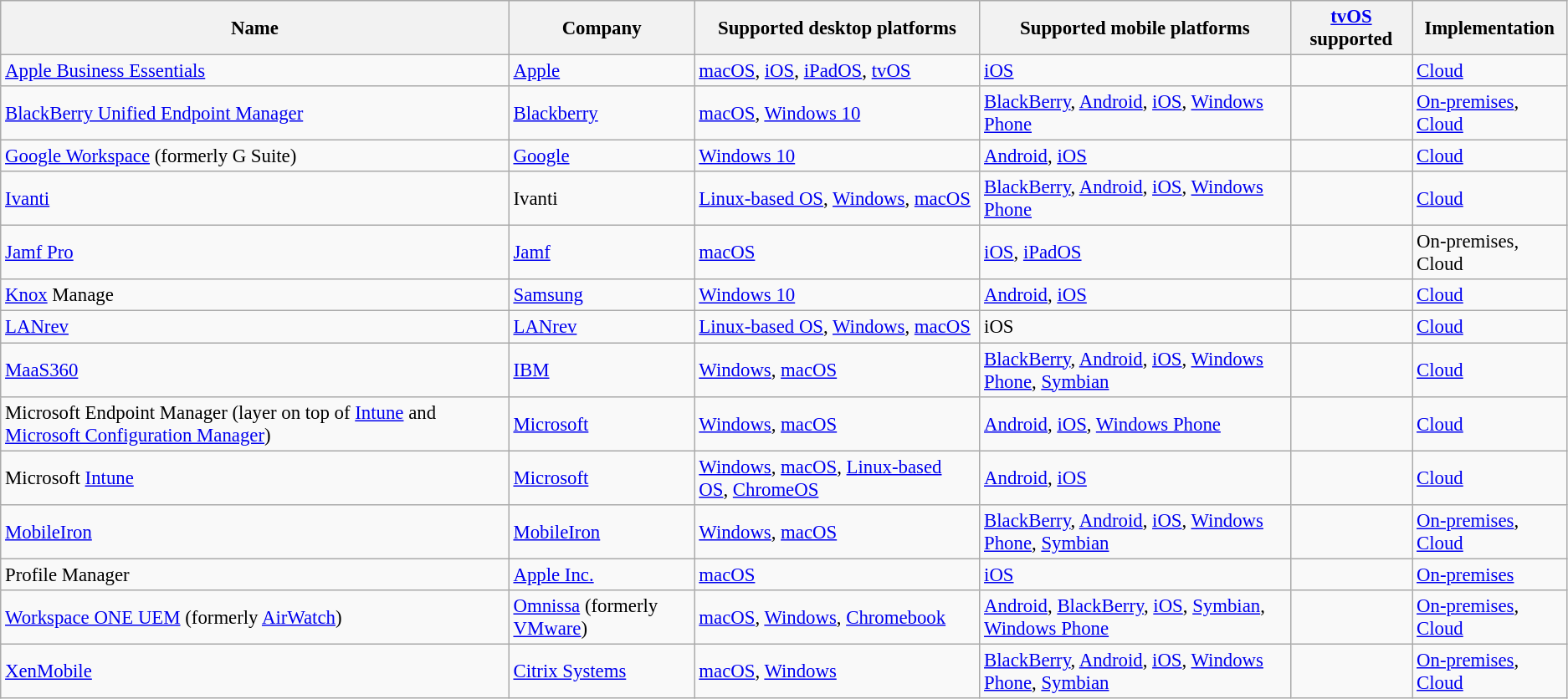<table class="wikitable sortable mw-collapsible" style="font-size: 95%; text-align: left; width: auto;">
<tr>
<th>Name</th>
<th>Company</th>
<th>Supported desktop platforms</th>
<th>Supported mobile platforms</th>
<th><a href='#'>tvOS</a> supported</th>
<th>Implementation</th>
</tr>
<tr>
<td><a href='#'>Apple Business Essentials</a></td>
<td><a href='#'>Apple</a></td>
<td><a href='#'>macOS</a>, <a href='#'>iOS</a>, <a href='#'>iPadOS</a>, <a href='#'>tvOS</a></td>
<td iOS, macOS, and tvOS devices><a href='#'>iOS</a></td>
<td></td>
<td><a href='#'>Cloud</a></td>
</tr>
<tr>
<td><a href='#'>BlackBerry Unified Endpoint Manager</a></td>
<td><a href='#'>Blackberry</a></td>
<td><a href='#'>macOS</a>, <a href='#'>Windows 10</a></td>
<td><a href='#'>BlackBerry</a>, <a href='#'>Android</a>, <a href='#'>iOS</a>, <a href='#'>Windows Phone</a></td>
<td></td>
<td><a href='#'>On-premises</a>, <a href='#'>Cloud</a></td>
</tr>
<tr>
<td><a href='#'>Google Workspace</a> (formerly G Suite)</td>
<td><a href='#'>Google</a></td>
<td><a href='#'>Windows 10</a></td>
<td><a href='#'>Android</a>, <a href='#'>iOS</a></td>
<td></td>
<td><a href='#'>Cloud</a></td>
</tr>
<tr>
<td><a href='#'>Ivanti</a></td>
<td>Ivanti</td>
<td><a href='#'>Linux-based OS</a>, <a href='#'>Windows</a>, <a href='#'>macOS</a></td>
<td><a href='#'>BlackBerry</a>, <a href='#'>Android</a>, <a href='#'>iOS</a>, <a href='#'>Windows Phone</a></td>
<td></td>
<td><a href='#'>Cloud</a></td>
</tr>
<tr>
<td><a href='#'>Jamf Pro</a></td>
<td><a href='#'>Jamf</a></td>
<td><a href='#'>macOS</a></td>
<td><a href='#'>iOS</a>, <a href='#'>iPadOS</a></td>
<td></td>
<td>On-premises, Cloud</td>
</tr>
<tr>
<td><a href='#'>Knox</a> Manage</td>
<td><a href='#'>Samsung</a></td>
<td><a href='#'>Windows 10</a></td>
<td><a href='#'>Android</a>, <a href='#'>iOS</a></td>
<td></td>
<td><a href='#'>Cloud</a></td>
</tr>
<tr>
<td><a href='#'>LANrev</a></td>
<td><a href='#'>LANrev</a></td>
<td><a href='#'>Linux-based OS</a>, <a href='#'>Windows</a>, <a href='#'>macOS</a></td>
<td>iOS</td>
<td></td>
<td><a href='#'>Cloud</a></td>
</tr>
<tr>
<td><a href='#'>MaaS360</a></td>
<td><a href='#'>IBM</a></td>
<td><a href='#'>Windows</a>, <a href='#'>macOS</a></td>
<td><a href='#'>BlackBerry</a>, <a href='#'>Android</a>, <a href='#'>iOS</a>, <a href='#'>Windows Phone</a>, <a href='#'>Symbian</a></td>
<td></td>
<td><a href='#'>Cloud</a></td>
</tr>
<tr>
<td>Microsoft Endpoint Manager (layer on top of <a href='#'>Intune</a> and <a href='#'>Microsoft Configuration Manager</a>)</td>
<td><a href='#'>Microsoft</a></td>
<td><a href='#'>Windows</a>, <a href='#'>macOS</a></td>
<td><a href='#'>Android</a>, <a href='#'>iOS</a>, <a href='#'>Windows Phone</a></td>
<td></td>
<td><a href='#'>Cloud</a></td>
</tr>
<tr>
<td>Microsoft <a href='#'>Intune</a></td>
<td><a href='#'>Microsoft</a></td>
<td><a href='#'>Windows</a>, <a href='#'>macOS</a>, <a href='#'>Linux-based OS</a>, <a href='#'>ChromeOS</a></td>
<td><a href='#'>Android</a>, <a href='#'>iOS</a></td>
<td></td>
<td><a href='#'>Cloud</a></td>
</tr>
<tr>
<td><a href='#'>MobileIron</a></td>
<td><a href='#'>MobileIron</a></td>
<td><a href='#'>Windows</a>, <a href='#'>macOS</a></td>
<td><a href='#'>BlackBerry</a>, <a href='#'>Android</a>, <a href='#'>iOS</a>, <a href='#'>Windows Phone</a>, <a href='#'>Symbian</a></td>
<td></td>
<td><a href='#'>On-premises</a>, <a href='#'>Cloud</a></td>
</tr>
<tr>
<td>Profile Manager</td>
<td><a href='#'>Apple Inc.</a></td>
<td><a href='#'>macOS</a></td>
<td><a href='#'>iOS</a></td>
<td></td>
<td><a href='#'>On-premises</a></td>
</tr>
<tr>
<td><a href='#'>Workspace ONE UEM</a> (formerly <a href='#'>AirWatch</a>)</td>
<td><a href='#'>Omnissa</a> (formerly <a href='#'>VMware</a>)</td>
<td><a href='#'>macOS</a>, <a href='#'>Windows</a>, <a href='#'>Chromebook</a></td>
<td><a href='#'>Android</a>, <a href='#'>BlackBerry</a>, <a href='#'>iOS</a>, <a href='#'>Symbian</a>, <a href='#'>Windows Phone</a></td>
<td></td>
<td><a href='#'>On-premises</a>, <a href='#'>Cloud</a></td>
</tr>
<tr>
<td><a href='#'>XenMobile</a></td>
<td><a href='#'>Citrix Systems</a></td>
<td><a href='#'>macOS</a>, <a href='#'>Windows</a></td>
<td><a href='#'>BlackBerry</a>, <a href='#'>Android</a>, <a href='#'>iOS</a>, <a href='#'>Windows Phone</a>, <a href='#'>Symbian</a></td>
<td></td>
<td><a href='#'>On-premises</a>, <a href='#'>Cloud</a></td>
</tr>
</table>
